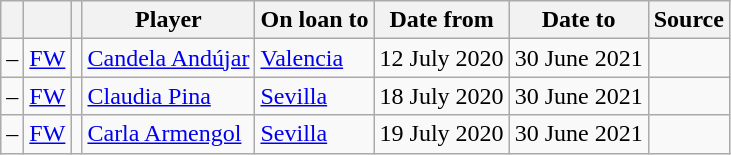<table class="wikitable plainrowheaders sortable" style="text-align:center">
<tr>
<th></th>
<th></th>
<th></th>
<th scope="col">Player</th>
<th>On loan to</th>
<th>Date from</th>
<th>Date to</th>
<th scope="col">Source</th>
</tr>
<tr>
<td>–</td>
<td><a href='#'>FW</a></td>
<td></td>
<td align="left"><a href='#'>Candela Andújar</a></td>
<td align="left"><a href='#'>Valencia</a></td>
<td>12 July 2020</td>
<td>30 June 2021</td>
<td></td>
</tr>
<tr>
<td>–</td>
<td><a href='#'>FW</a></td>
<td></td>
<td align="left"><a href='#'>Claudia Pina</a></td>
<td align="left"><a href='#'>Sevilla</a></td>
<td>18 July 2020</td>
<td>30 June 2021</td>
<td></td>
</tr>
<tr>
<td>–</td>
<td><a href='#'>FW</a></td>
<td></td>
<td align="left"><a href='#'>Carla Armengol</a></td>
<td align="left"><a href='#'>Sevilla</a></td>
<td>19 July 2020</td>
<td>30 June 2021</td>
<td></td>
</tr>
</table>
